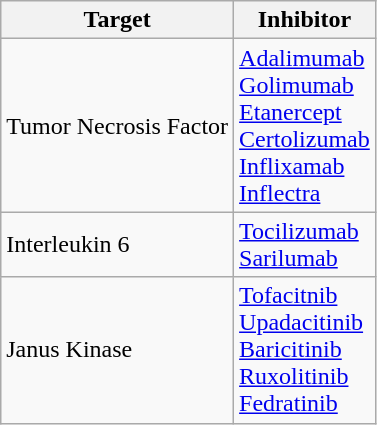<table class="wikitable">
<tr>
<th>Target</th>
<th>Inhibitor</th>
</tr>
<tr>
<td>Tumor Necrosis Factor</td>
<td><a href='#'>Adalimumab</a><br><a href='#'>Golimumab</a><br><a href='#'>Etanercept</a><br><a href='#'>Certolizumab</a><br><a href='#'>Inflixamab</a><br><a href='#'>Inflectra</a></td>
</tr>
<tr>
<td>Interleukin 6</td>
<td><a href='#'>Tocilizumab</a><br><a href='#'>Sarilumab</a></td>
</tr>
<tr>
<td>Janus Kinase</td>
<td><a href='#'>Tofacitnib</a><br><a href='#'>Upadacitinib</a><br><a href='#'>Baricitinib</a><br><a href='#'>Ruxolitinib</a><br><a href='#'>Fedratinib</a></td>
</tr>
</table>
